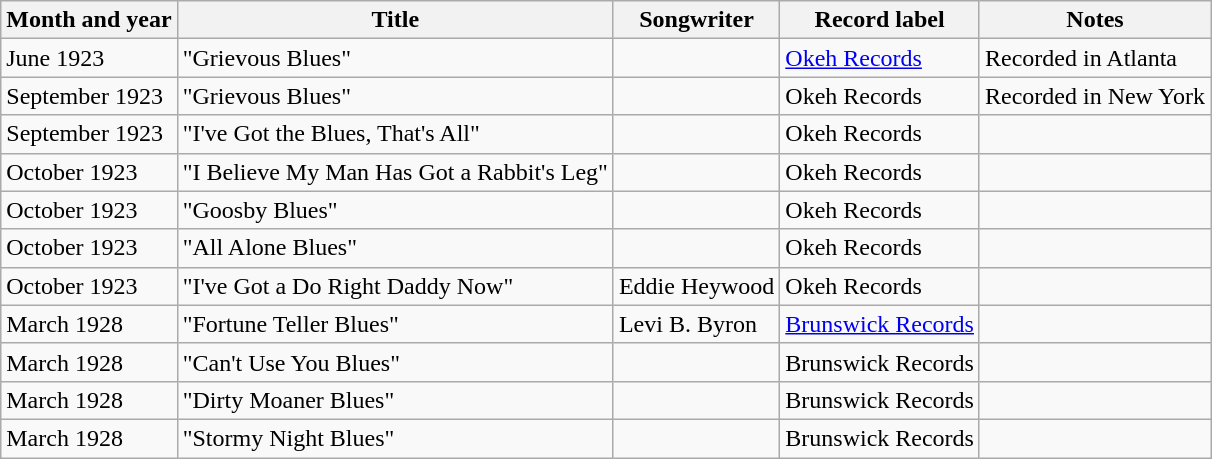<table class="wikitable sortable">
<tr>
<th>Month and year</th>
<th>Title</th>
<th>Songwriter</th>
<th>Record label</th>
<th>Notes</th>
</tr>
<tr>
<td>June 1923</td>
<td>"Grievous Blues"</td>
<td></td>
<td style="text-align:left;"><a href='#'>Okeh Records</a></td>
<td>Recorded in Atlanta</td>
</tr>
<tr>
<td>September 1923</td>
<td>"Grievous Blues"</td>
<td></td>
<td style="text-align:left;">Okeh Records</td>
<td>Recorded in New York</td>
</tr>
<tr>
<td>September 1923</td>
<td>"I've Got the Blues, That's All"</td>
<td></td>
<td style="text-align:left;">Okeh Records</td>
<td></td>
</tr>
<tr>
<td>October 1923</td>
<td>"I Believe My Man Has Got a Rabbit's Leg"</td>
<td></td>
<td style="text-align:left;">Okeh Records</td>
<td></td>
</tr>
<tr>
<td>October 1923</td>
<td>"Goosby Blues"</td>
<td></td>
<td style="text-align:left;">Okeh Records</td>
<td></td>
</tr>
<tr>
<td>October 1923</td>
<td>"All Alone Blues"</td>
<td></td>
<td style="text-align:left;">Okeh Records</td>
<td></td>
</tr>
<tr>
<td>October 1923</td>
<td>"I've Got a Do Right Daddy Now"</td>
<td>Eddie Heywood</td>
<td style="text-align:left;">Okeh Records</td>
<td></td>
</tr>
<tr>
<td>March 1928</td>
<td>"Fortune Teller Blues"</td>
<td>Levi B. Byron</td>
<td style="text-align:left;"><a href='#'>Brunswick Records</a></td>
<td></td>
</tr>
<tr>
<td>March 1928</td>
<td>"Can't Use You Blues"</td>
<td></td>
<td style="text-align:left;">Brunswick Records</td>
<td></td>
</tr>
<tr>
<td>March 1928</td>
<td>"Dirty Moaner Blues"</td>
<td></td>
<td style="text-align:left;">Brunswick Records</td>
<td></td>
</tr>
<tr>
<td>March 1928</td>
<td>"Stormy Night Blues"</td>
<td></td>
<td style="text-align:left;">Brunswick Records</td>
<td></td>
</tr>
</table>
